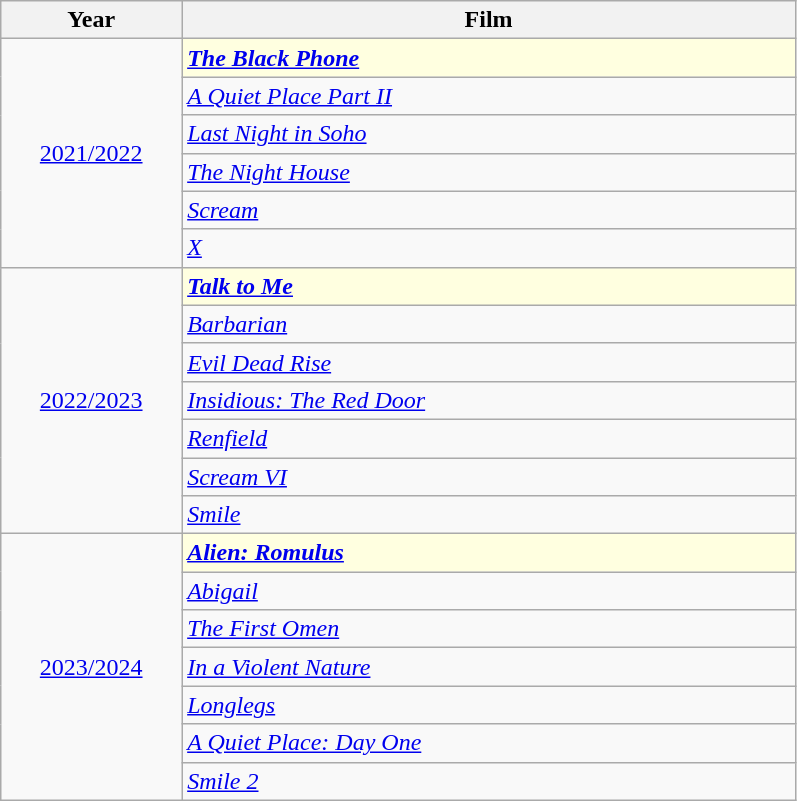<table class="wikitable" border="1" width="42%">
<tr>
<th width=7%>Year</th>
<th width=35%>Film</th>
</tr>
<tr>
<td rowspan="6" style=text-align:center;"><a href='#'>2021/2022</a></td>
<td style="background:lightyellow"><strong><em><a href='#'>The Black Phone</a></em></strong></td>
</tr>
<tr>
<td><em><a href='#'>A Quiet Place Part II</a></em></td>
</tr>
<tr>
<td><em><a href='#'>Last Night in Soho</a></em></td>
</tr>
<tr>
<td><em><a href='#'>The Night House</a></em></td>
</tr>
<tr>
<td><em><a href='#'>Scream</a></em></td>
</tr>
<tr>
<td><em><a href='#'>X</a></em></td>
</tr>
<tr>
<td rowspan="7" style=text-align:center;"><a href='#'>2022/2023</a></td>
<td style="background:lightyellow"><strong><em><a href='#'>Talk to Me</a></em></strong></td>
</tr>
<tr>
<td><em><a href='#'>Barbarian</a></em></td>
</tr>
<tr>
<td><em><a href='#'>Evil Dead Rise</a></em></td>
</tr>
<tr>
<td><em><a href='#'>Insidious: The Red Door</a></em></td>
</tr>
<tr>
<td><em><a href='#'>Renfield</a></em></td>
</tr>
<tr>
<td><em><a href='#'>Scream VI</a></em></td>
</tr>
<tr>
<td><em><a href='#'>Smile</a></em></td>
</tr>
<tr>
<td rowspan="7" style=text-align:center;><a href='#'>2023/2024</a></td>
<td style="background:lightyellow"><strong><em><a href='#'><strong>Alien: Romulus</strong></a></em></strong></td>
</tr>
<tr>
<td><em><a href='#'>Abigail</a></em></td>
</tr>
<tr>
<td><em><a href='#'>The First Omen</a></em></td>
</tr>
<tr>
<td><em><a href='#'>In a Violent Nature</a></em></td>
</tr>
<tr>
<td><em><a href='#'>Longlegs</a></em></td>
</tr>
<tr>
<td><em><a href='#'>A Quiet Place: Day One</a></em></td>
</tr>
<tr>
<td><em><a href='#'>Smile 2</a></em></td>
</tr>
</table>
